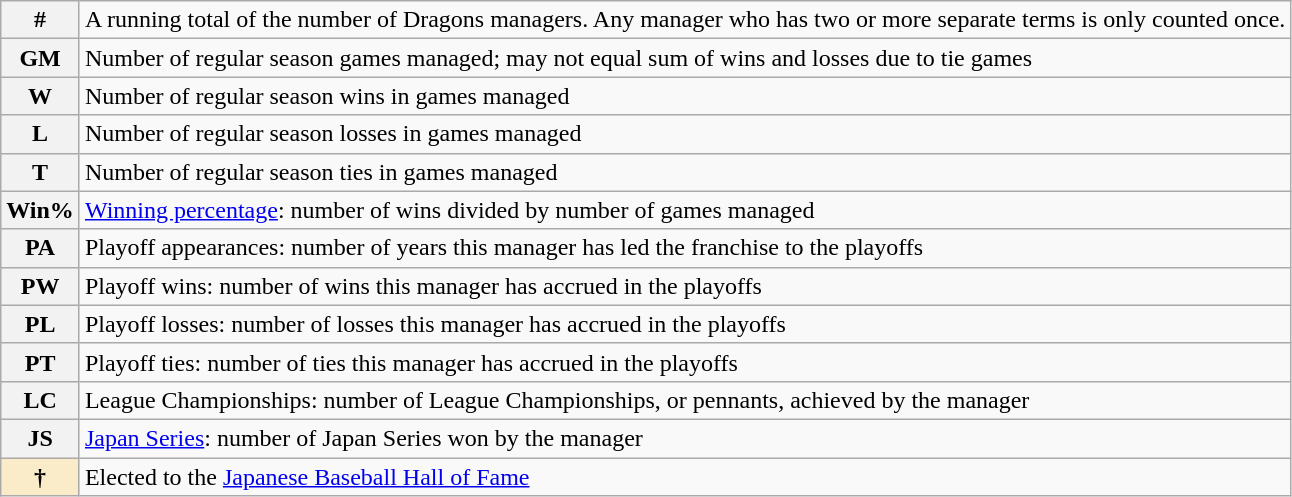<table class="wikitable">
<tr>
<th scope="row" align="center">#</th>
<td>A running total of the number of Dragons managers. Any manager who has two or more separate terms is only counted once.</td>
</tr>
<tr>
<th scope="row" align="center">GM</th>
<td>Number of regular season games managed; may not equal sum of wins and losses due to tie games</td>
</tr>
<tr>
<th scope="row" align="center">W</th>
<td>Number of regular season wins in games managed</td>
</tr>
<tr>
<th scope="row" align="center">L</th>
<td>Number of regular season losses in games managed</td>
</tr>
<tr>
<th scope="row" align="center">T</th>
<td>Number of regular season ties in games managed</td>
</tr>
<tr>
<th scope="row" align="center">Win%</th>
<td><a href='#'>Winning percentage</a>: number of wins divided by number of games managed</td>
</tr>
<tr>
<th scope="row" align="center">PA</th>
<td>Playoff appearances: number of years this manager has led the franchise to the playoffs</td>
</tr>
<tr>
<th scope="row" align="center">PW</th>
<td>Playoff wins: number of wins this manager has accrued in the playoffs</td>
</tr>
<tr>
<th scope="row" align="center">PL</th>
<td>Playoff losses: number of losses this manager has accrued in the playoffs</td>
</tr>
<tr>
<th scope="row" align="center">PT</th>
<td>Playoff ties: number of ties this manager has accrued in the playoffs</td>
</tr>
<tr>
<th scope="row" align="center">LC</th>
<td>League Championships: number of League Championships, or pennants, achieved by the manager</td>
</tr>
<tr>
<th scope="row" align="center">JS</th>
<td><a href='#'>Japan Series</a>: number of Japan Series won by the manager</td>
</tr>
<tr>
<th scope="row" align="center" style="background: #faecc8">†</th>
<td>Elected to the <a href='#'>Japanese Baseball Hall of Fame</a></td>
</tr>
</table>
